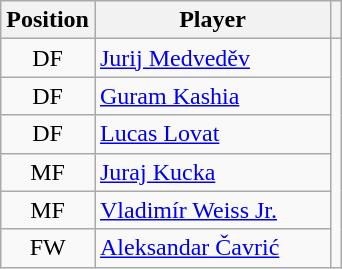<table class="wikitable">
<tr>
<th style="width:50px;">Position</th>
<th style="width:150px;">Player</th>
<th></th>
</tr>
<tr>
<td style="text-align:center;">DF</td>
<td> <a href='#'>Jurij Medveděv</a></td>
<td rowspan="6"></td>
</tr>
<tr>
<td style="text-align:center;">DF</td>
<td> <a href='#'>Guram Kashia</a></td>
</tr>
<tr>
<td style="text-align:center;">DF</td>
<td> <a href='#'>Lucas Lovat</a></td>
</tr>
<tr>
<td style="text-align:center;">MF</td>
<td> <a href='#'>Juraj Kucka</a></td>
</tr>
<tr>
<td style="text-align:center;">MF</td>
<td> <a href='#'>Vladimír Weiss Jr.</a></td>
</tr>
<tr>
<td style="text-align:center;">FW</td>
<td> <a href='#'>Aleksandar Čavrić</a></td>
</tr>
</table>
